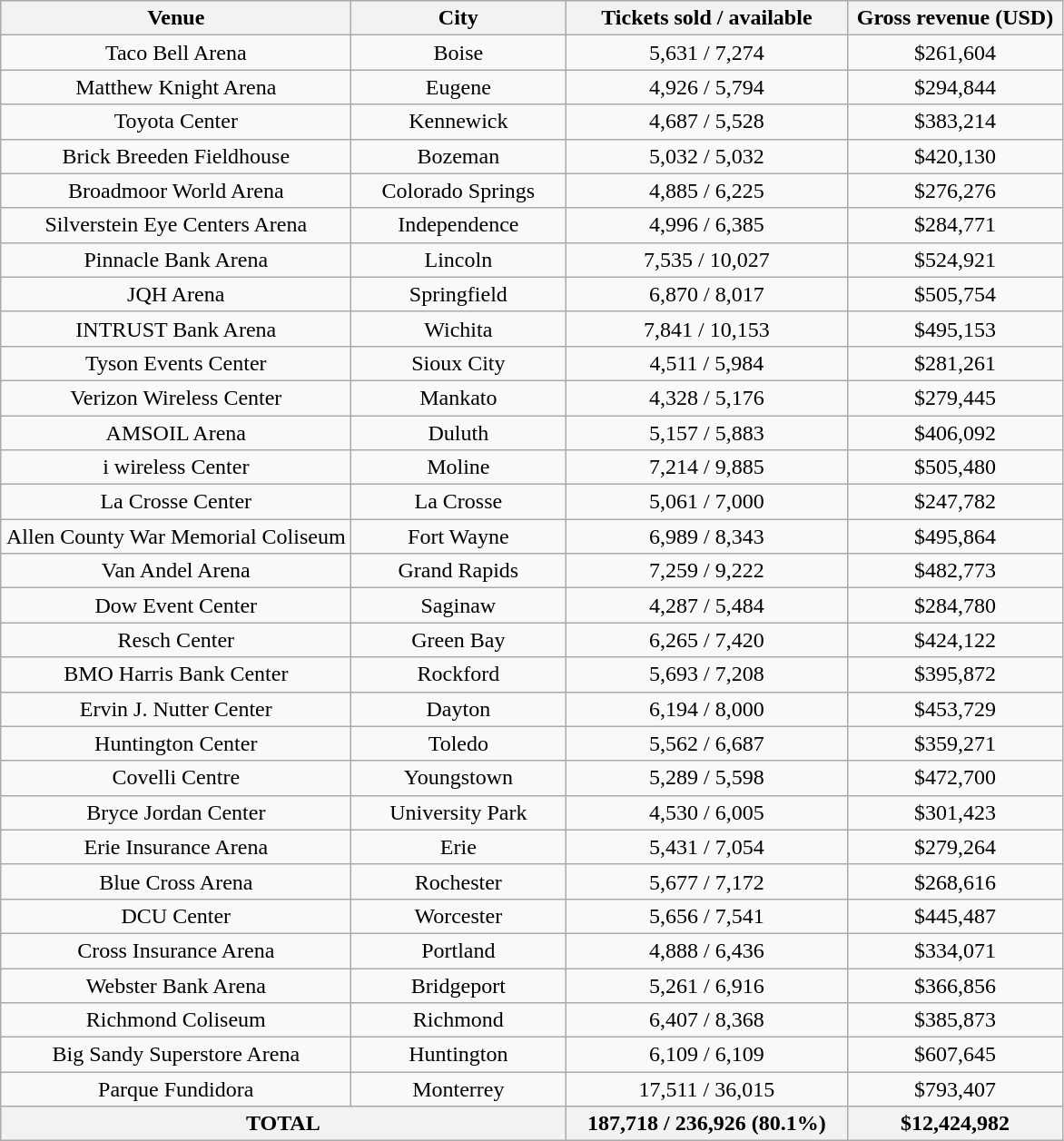<table class="wikitable" style="text-align:center">
<tr>
<th style="width:250px;">Venue</th>
<th style="width:150px;">City</th>
<th style="width:200px;">Tickets sold / available</th>
<th style="width:150px;">Gross revenue (USD)</th>
</tr>
<tr>
<td>Taco Bell Arena</td>
<td>Boise</td>
<td>5,631 / 7,274</td>
<td>$261,604</td>
</tr>
<tr>
<td>Matthew Knight Arena</td>
<td>Eugene</td>
<td>4,926 / 5,794</td>
<td>$294,844</td>
</tr>
<tr>
<td>Toyota Center</td>
<td>Kennewick</td>
<td>4,687 / 5,528</td>
<td>$383,214</td>
</tr>
<tr>
<td>Brick Breeden Fieldhouse</td>
<td>Bozeman</td>
<td>5,032 / 5,032</td>
<td>$420,130</td>
</tr>
<tr>
<td>Broadmoor World Arena</td>
<td>Colorado Springs</td>
<td>4,885 / 6,225</td>
<td>$276,276</td>
</tr>
<tr>
<td>Silverstein Eye Centers Arena</td>
<td>Independence</td>
<td>4,996 / 6,385</td>
<td>$284,771</td>
</tr>
<tr>
<td>Pinnacle Bank Arena</td>
<td>Lincoln</td>
<td>7,535 / 10,027</td>
<td>$524,921</td>
</tr>
<tr>
<td>JQH Arena</td>
<td>Springfield</td>
<td>6,870 / 8,017</td>
<td>$505,754</td>
</tr>
<tr>
<td>INTRUST Bank Arena</td>
<td>Wichita</td>
<td>7,841 / 10,153</td>
<td>$495,153</td>
</tr>
<tr>
<td>Tyson Events Center</td>
<td>Sioux City</td>
<td>4,511 / 5,984</td>
<td>$281,261</td>
</tr>
<tr>
<td>Verizon Wireless Center</td>
<td>Mankato</td>
<td>4,328 / 5,176</td>
<td>$279,445</td>
</tr>
<tr>
<td>AMSOIL Arena</td>
<td>Duluth</td>
<td>5,157 / 5,883</td>
<td>$406,092</td>
</tr>
<tr>
<td>i wireless Center</td>
<td>Moline</td>
<td>7,214 / 9,885</td>
<td>$505,480</td>
</tr>
<tr>
<td>La Crosse Center</td>
<td>La Crosse</td>
<td>5,061 / 7,000</td>
<td>$247,782</td>
</tr>
<tr>
<td>Allen County War Memorial Coliseum</td>
<td>Fort Wayne</td>
<td>6,989 / 8,343</td>
<td>$495,864</td>
</tr>
<tr>
<td>Van Andel Arena</td>
<td>Grand Rapids</td>
<td>7,259 / 9,222</td>
<td>$482,773</td>
</tr>
<tr>
<td>Dow Event Center</td>
<td>Saginaw</td>
<td>4,287 / 5,484</td>
<td>$284,780</td>
</tr>
<tr>
<td>Resch Center</td>
<td>Green Bay</td>
<td>6,265 / 7,420</td>
<td>$424,122</td>
</tr>
<tr>
<td>BMO Harris Bank Center</td>
<td>Rockford</td>
<td>5,693 / 7,208</td>
<td>$395,872</td>
</tr>
<tr>
<td>Ervin J. Nutter Center</td>
<td>Dayton</td>
<td>6,194 / 8,000</td>
<td>$453,729</td>
</tr>
<tr>
<td>Huntington Center</td>
<td>Toledo</td>
<td>5,562 / 6,687</td>
<td>$359,271</td>
</tr>
<tr>
<td>Covelli Centre</td>
<td>Youngstown</td>
<td>5,289 / 5,598</td>
<td>$472,700</td>
</tr>
<tr>
<td>Bryce Jordan Center</td>
<td>University Park</td>
<td>4,530 / 6,005</td>
<td>$301,423</td>
</tr>
<tr>
<td>Erie Insurance Arena</td>
<td>Erie</td>
<td>5,431 / 7,054</td>
<td>$279,264</td>
</tr>
<tr>
<td>Blue Cross Arena</td>
<td>Rochester</td>
<td>5,677 / 7,172</td>
<td>$268,616</td>
</tr>
<tr>
<td>DCU Center</td>
<td>Worcester</td>
<td>5,656 / 7,541</td>
<td>$445,487</td>
</tr>
<tr>
<td>Cross Insurance Arena</td>
<td>Portland</td>
<td>4,888 / 6,436</td>
<td>$334,071</td>
</tr>
<tr>
<td>Webster Bank Arena</td>
<td>Bridgeport</td>
<td>5,261 / 6,916</td>
<td>$366,856</td>
</tr>
<tr>
<td>Richmond Coliseum</td>
<td>Richmond</td>
<td>6,407 / 8,368</td>
<td>$385,873</td>
</tr>
<tr>
<td>Big Sandy Superstore Arena</td>
<td>Huntington</td>
<td>6,109 / 6,109</td>
<td>$607,645</td>
</tr>
<tr>
<td>Parque Fundidora</td>
<td>Monterrey</td>
<td>17,511 / 36,015</td>
<td>$793,407</td>
</tr>
<tr>
<th colspan="2"><strong>TOTAL</strong></th>
<th><strong>187,718 / 236,926 (80.1%)</strong></th>
<th>$12,424,982</th>
</tr>
</table>
